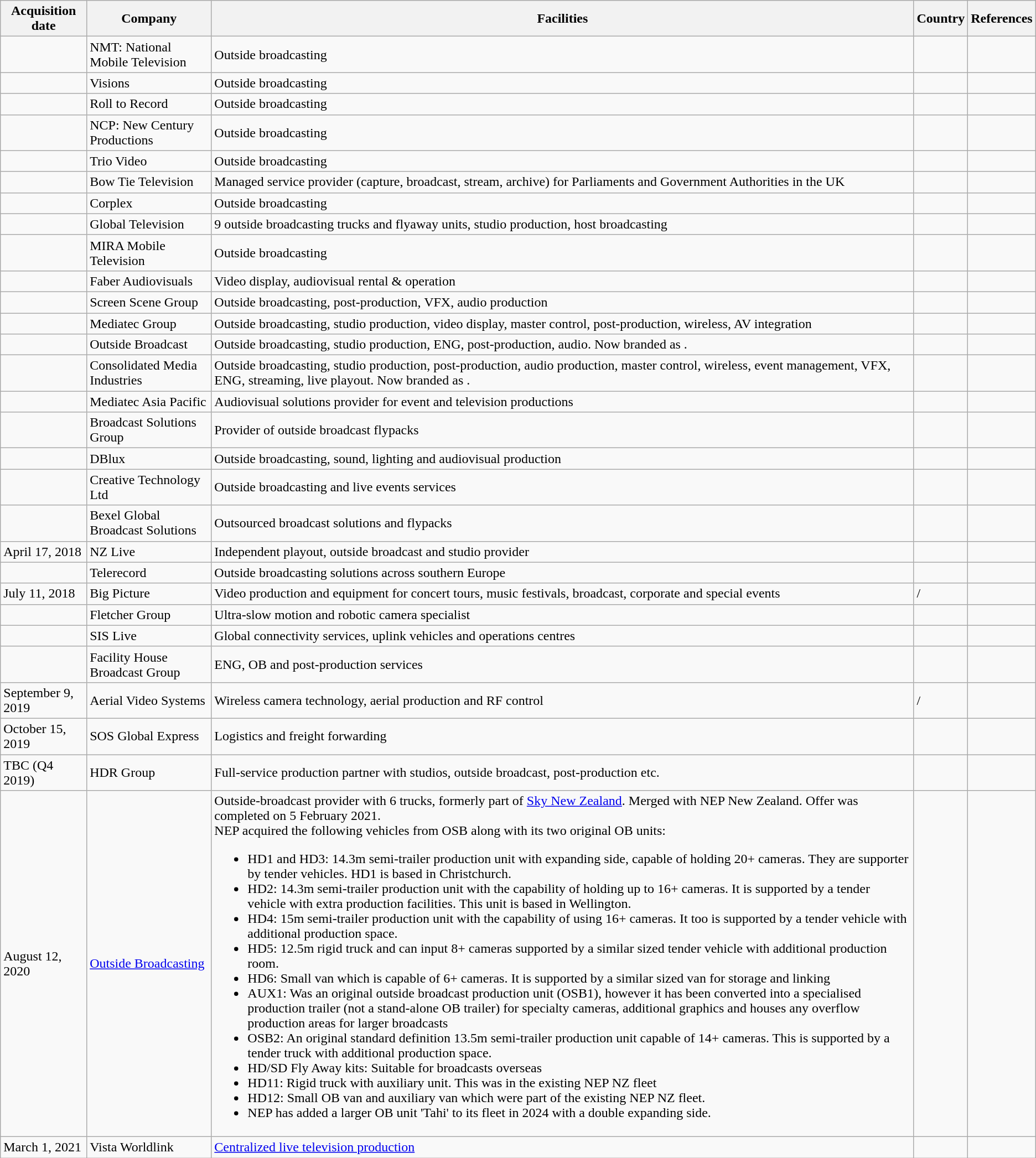<table class="wikitable sortable">
<tr>
<th>Acquisition date</th>
<th>Company</th>
<th>Facilities</th>
<th>Country</th>
<th class="unsortable">References</th>
</tr>
<tr>
<td></td>
<td>NMT: National Mobile Television</td>
<td>Outside broadcasting</td>
<td></td>
<td></td>
</tr>
<tr>
<td></td>
<td>Visions</td>
<td>Outside broadcasting</td>
<td></td>
<td></td>
</tr>
<tr>
<td></td>
<td>Roll to Record</td>
<td>Outside broadcasting</td>
<td></td>
<td></td>
</tr>
<tr>
<td></td>
<td>NCP: New Century Productions</td>
<td>Outside broadcasting</td>
<td></td>
<td></td>
</tr>
<tr>
<td></td>
<td>Trio Video</td>
<td>Outside broadcasting</td>
<td></td>
<td></td>
</tr>
<tr>
<td></td>
<td>Bow Tie Television</td>
<td>Managed service provider (capture, broadcast, stream, archive) for Parliaments and Government Authorities in the UK</td>
<td></td>
<td></td>
</tr>
<tr>
<td></td>
<td>Corplex</td>
<td>Outside broadcasting</td>
<td></td>
<td></td>
</tr>
<tr>
<td></td>
<td>Global Television</td>
<td>9 outside broadcasting trucks and flyaway units, studio production, host broadcasting</td>
<td></td>
<td></td>
</tr>
<tr>
<td></td>
<td>MIRA Mobile Television</td>
<td>Outside broadcasting</td>
<td></td>
<td></td>
</tr>
<tr>
<td></td>
<td>Faber Audiovisuals</td>
<td>Video display, audiovisual rental & operation</td>
<td></td>
<td></td>
</tr>
<tr>
<td></td>
<td>Screen Scene Group</td>
<td>Outside broadcasting, post-production, VFX, audio production</td>
<td></td>
<td></td>
</tr>
<tr>
<td></td>
<td>Mediatec Group</td>
<td>Outside broadcasting, studio production, video display, master control, post-production, wireless, AV integration</td>
<td></td>
<td></td>
</tr>
<tr>
<td></td>
<td>Outside Broadcast</td>
<td>Outside broadcasting, studio production, ENG, post-production, audio. Now branded as .</td>
<td></td>
<td></td>
</tr>
<tr>
<td></td>
<td>Consolidated Media Industries</td>
<td>Outside broadcasting, studio production, post-production, audio production, master control, wireless, event management, VFX, ENG, streaming, live playout. Now branded as .</td>
<td></td>
<td></td>
</tr>
<tr>
<td></td>
<td>Mediatec Asia Pacific</td>
<td>Audiovisual solutions provider for event and television productions</td>
<td></td>
<td></td>
</tr>
<tr>
<td></td>
<td>Broadcast Solutions Group</td>
<td>Provider of outside broadcast flypacks</td>
<td></td>
<td></td>
</tr>
<tr>
<td></td>
<td>DBlux</td>
<td>Outside broadcasting, sound, lighting and audiovisual production</td>
<td></td>
<td></td>
</tr>
<tr>
<td></td>
<td>Creative Technology Ltd</td>
<td>Outside broadcasting and live events services</td>
<td></td>
<td></td>
</tr>
<tr>
<td></td>
<td>Bexel Global Broadcast Solutions</td>
<td>Outsourced broadcast solutions and flypacks</td>
<td></td>
<td></td>
</tr>
<tr>
<td>April 17, 2018</td>
<td>NZ Live</td>
<td>Independent playout, outside broadcast and studio provider</td>
<td></td>
<td></td>
</tr>
<tr>
<td></td>
<td>Telerecord</td>
<td>Outside broadcasting solutions across southern Europe</td>
<td></td>
<td></td>
</tr>
<tr>
<td>July 11, 2018</td>
<td>Big Picture</td>
<td>Video production and equipment for concert tours, music festivals, broadcast, corporate and special events</td>
<td>/</td>
<td></td>
</tr>
<tr>
<td></td>
<td>Fletcher Group</td>
<td>Ultra-slow motion and robotic camera specialist</td>
<td></td>
<td></td>
</tr>
<tr>
<td></td>
<td>SIS Live</td>
<td>Global connectivity services, uplink vehicles and operations centres</td>
<td></td>
<td></td>
</tr>
<tr>
<td></td>
<td>Facility House Broadcast Group</td>
<td>ENG, OB and post-production services</td>
<td></td>
<td></td>
</tr>
<tr>
<td>September 9, 2019</td>
<td>Aerial Video Systems</td>
<td>Wireless camera technology, aerial production and RF control</td>
<td> / </td>
<td></td>
</tr>
<tr>
<td>October 15, 2019</td>
<td>SOS Global Express</td>
<td>Logistics and freight forwarding</td>
<td></td>
<td></td>
</tr>
<tr>
<td>TBC (Q4 2019)</td>
<td>HDR Group</td>
<td>Full-service production partner with studios, outside broadcast, post-production etc.</td>
<td></td>
<td></td>
</tr>
<tr>
<td>August 12, 2020</td>
<td><a href='#'>Outside Broadcasting</a></td>
<td>Outside-broadcast provider with 6 trucks, formerly part of <a href='#'>Sky New Zealand</a>. Merged with NEP New Zealand. Offer was completed on 5 February 2021.<br>NEP acquired the following vehicles from OSB along with its two original OB units:<ul><li>HD1 and HD3: 14.3m semi-trailer production unit with expanding side, capable of holding 20+ cameras. They are supporter by tender vehicles. HD1 is based in Christchurch.</li><li>HD2: 14.3m semi-trailer production unit with the capability of holding up to 16+ cameras. It is supported by a tender vehicle with extra production facilities. This unit is based in Wellington.</li><li>HD4: 15m semi-trailer production unit with the capability of using 16+ cameras. It too is supported by a tender vehicle with additional production space.</li><li>HD5: 12.5m rigid truck and can input 8+ cameras supported by a similar sized tender vehicle with additional production room.</li><li>HD6: Small van which is capable of 6+ cameras. It is supported by a similar sized van for storage and linking</li><li>AUX1: Was an original outside broadcast production unit (OSB1), however it has been converted into a specialised production trailer (not a stand-alone OB trailer) for specialty cameras, additional graphics and houses any overflow production areas for larger broadcasts</li><li>OSB2: An original standard definition 13.5m semi-trailer production unit capable of 14+ cameras. This is supported by a tender truck with additional production space.</li><li>HD/SD Fly Away kits: Suitable for broadcasts overseas</li><li>HD11: Rigid truck with auxiliary unit. This was in the existing NEP NZ fleet</li><li>HD12: Small OB van and auxiliary van which were part of the existing NEP NZ fleet.</li><li>NEP has added a larger OB unit 'Tahi' to its fleet in 2024 with a double expanding side.</li></ul></td>
<td></td>
<td></td>
</tr>
<tr>
<td>March 1, 2021</td>
<td>Vista Worldlink</td>
<td><a href='#'>Centralized live television production</a></td>
<td></td>
<td></td>
</tr>
</table>
